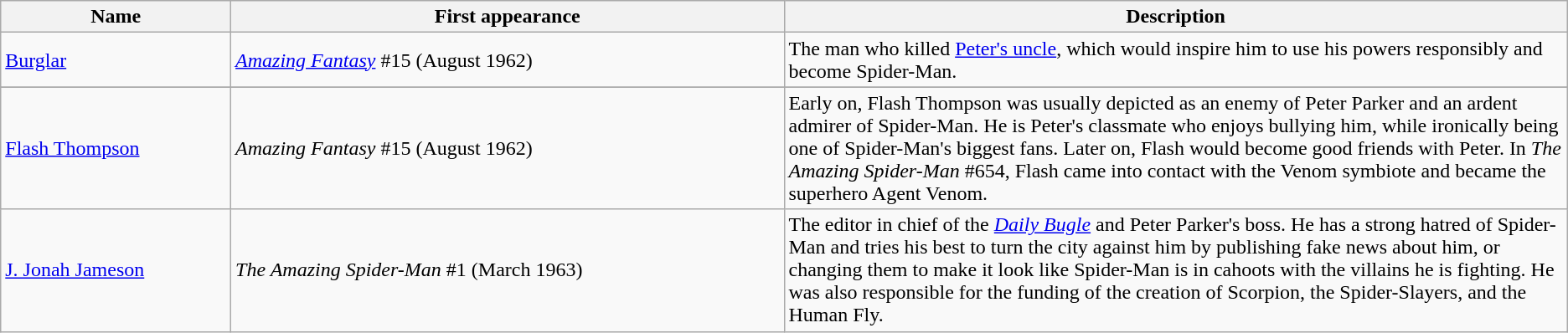<table class=wikitable>
<tr>
<th>Name</th>
<th>First appearance</th>
<th width=50%>Description</th>
</tr>
<tr>
<td><a href='#'>Burglar</a></td>
<td><em><a href='#'>Amazing Fantasy</a></em> #15 (August 1962)</td>
<td>The man who killed <a href='#'>Peter's uncle</a>, which would inspire him to use his powers responsibly and become Spider-Man.</td>
</tr>
<tr>
</tr>
<tr>
<td><a href='#'>Flash Thompson</a></td>
<td><em>Amazing Fantasy</em> #15 (August 1962)</td>
<td>Early on, Flash Thompson was usually depicted as an enemy of Peter Parker and an ardent admirer of Spider-Man. He is Peter's classmate who enjoys bullying him, while ironically being one of Spider-Man's biggest fans. Later on, Flash would become good friends with Peter. In <em>The Amazing Spider-Man</em> #654, Flash came into contact with the Venom symbiote and became the superhero Agent Venom.</td>
</tr>
<tr>
<td><a href='#'>J. Jonah Jameson</a></td>
<td><em>The Amazing Spider-Man</em> #1 (March 1963)</td>
<td>The editor in chief of the <em><a href='#'>Daily Bugle</a></em> and Peter Parker's boss. He has a strong hatred of Spider-Man and tries his best to turn the city against him by publishing fake news about him, or changing them to make it look like Spider-Man is in cahoots with the villains he is fighting. He was also responsible for the funding of the creation of Scorpion, the Spider-Slayers, and the Human Fly.</td>
</tr>
</table>
